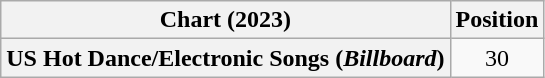<table class="wikitable sortable plainrowheaders" style="text-align:center">
<tr>
<th scope="col">Chart (2023)</th>
<th scope="col">Position</th>
</tr>
<tr>
<th scope="row">US Hot Dance/Electronic Songs (<em>Billboard</em>)</th>
<td>30</td>
</tr>
</table>
